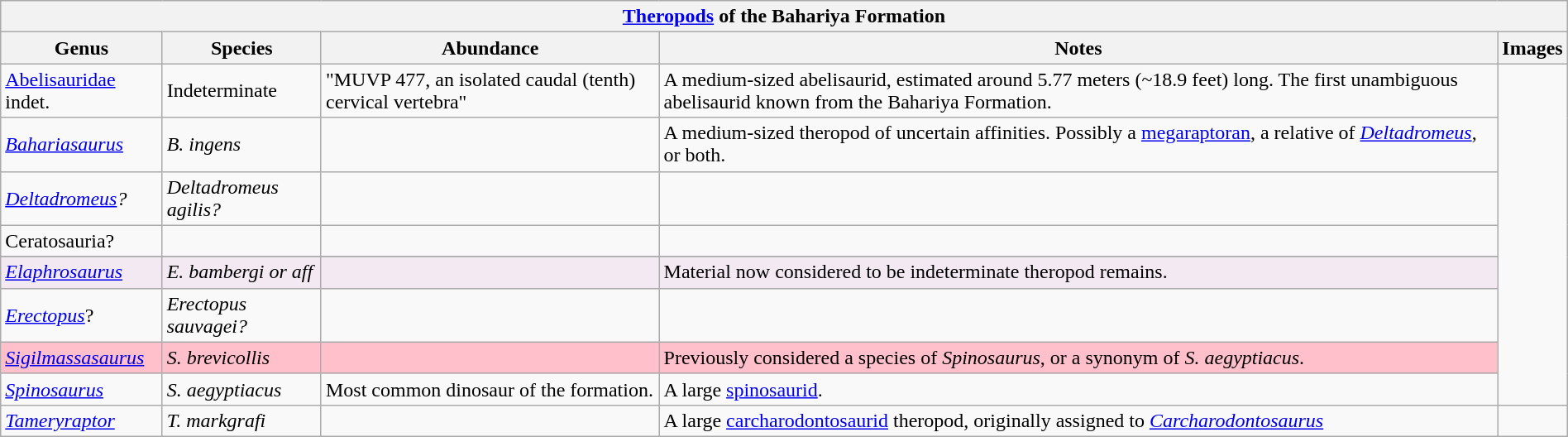<table class="wikitable" align="center" width="100%">
<tr>
<th colspan="5" align="center"><strong><a href='#'>Theropods</a> of the Bahariya Formation</strong></th>
</tr>
<tr>
<th>Genus</th>
<th>Species</th>
<th>Abundance</th>
<th>Notes</th>
<th>Images</th>
</tr>
<tr>
<td><a href='#'>Abelisauridae</a> indet.</td>
<td>Indeterminate</td>
<td>"MUVP 477, an isolated caudal (tenth) cervical vertebra"</td>
<td>A medium-sized abelisaurid, estimated around 5.77 meters (~18.9 feet) long. The first unambiguous abelisaurid known from the Bahariya Formation.</td>
<td rowspan="9"><br><br><br>
<br>
</td>
</tr>
<tr>
<td><em><a href='#'>Bahariasaurus</a></em></td>
<td><em>B. ingens</em></td>
<td></td>
<td>A medium-sized theropod of uncertain affinities. Possibly a <a href='#'>megaraptoran</a>, a relative of <em><a href='#'>Deltadromeus</a></em>, or both.</td>
</tr>
<tr>
<td><em><a href='#'>Deltadromeus</a>?</em></td>
<td><em>Deltadromeus agilis?</em></td>
<td></td>
<td></td>
</tr>
<tr>
<td>Ceratosauria?</td>
<td></td>
<td></td>
<td></td>
</tr>
<tr>
</tr>
<tr style="background:#f3e9f3;">
<td><em><a href='#'>Elaphrosaurus</a></em></td>
<td><em>E. bambergi or aff</em></td>
<td></td>
<td>Material now considered to be indeterminate theropod remains.</td>
</tr>
<tr>
<td><em><a href='#'>Erectopus</a></em>?</td>
<td><em>Erectopus sauvagei?</em></td>
<td></td>
<td></td>
</tr>
<tr style="background:pink">
<td><em><a href='#'>Sigilmassasaurus</a></em></td>
<td><em>S. brevicollis</em></td>
<td></td>
<td>Previously considered a species of <em>Spinosaurus</em>, or a synonym of <em>S. aegyptiacus</em>.</td>
</tr>
<tr>
<td><em><a href='#'>Spinosaurus</a></em></td>
<td><em>S. aegyptiacus</em></td>
<td>Most common dinosaur of the formation.</td>
<td>A large <a href='#'>spinosaurid</a>.</td>
</tr>
<tr>
<td><em><a href='#'>Tameryraptor</a></em></td>
<td><em>T. markgrafi</em></td>
<td></td>
<td>A large <a href='#'>carcharodontosaurid</a> theropod, originally assigned to <em><a href='#'>Carcharodontosaurus</a></em></td>
</tr>
</table>
